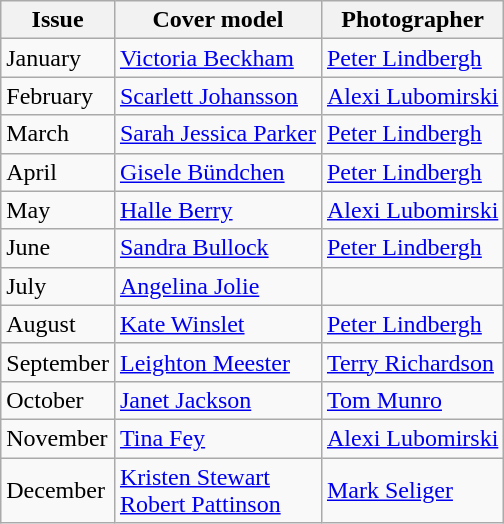<table class="sortable wikitable">
<tr>
<th>Issue</th>
<th>Cover model</th>
<th>Photographer</th>
</tr>
<tr>
<td>January</td>
<td><a href='#'>Victoria Beckham</a></td>
<td><a href='#'>Peter Lindbergh</a></td>
</tr>
<tr>
<td>February</td>
<td><a href='#'>Scarlett Johansson</a></td>
<td><a href='#'>Alexi Lubomirski</a></td>
</tr>
<tr>
<td>March</td>
<td><a href='#'>Sarah Jessica Parker</a></td>
<td><a href='#'>Peter Lindbergh</a></td>
</tr>
<tr>
<td>April</td>
<td><a href='#'>Gisele Bündchen</a></td>
<td><a href='#'>Peter Lindbergh</a></td>
</tr>
<tr>
<td>May</td>
<td><a href='#'>Halle Berry</a></td>
<td><a href='#'>Alexi Lubomirski</a></td>
</tr>
<tr>
<td>June</td>
<td><a href='#'>Sandra Bullock</a></td>
<td><a href='#'>Peter Lindbergh</a></td>
</tr>
<tr>
<td>July</td>
<td><a href='#'>Angelina Jolie</a></td>
<td></td>
</tr>
<tr>
<td>August</td>
<td><a href='#'>Kate Winslet</a></td>
<td><a href='#'>Peter Lindbergh</a></td>
</tr>
<tr>
<td>September</td>
<td><a href='#'>Leighton Meester</a></td>
<td><a href='#'>Terry Richardson</a></td>
</tr>
<tr>
<td>October</td>
<td><a href='#'>Janet Jackson</a></td>
<td><a href='#'>Tom Munro</a></td>
</tr>
<tr>
<td>November</td>
<td><a href='#'>Tina Fey</a></td>
<td><a href='#'>Alexi Lubomirski</a></td>
</tr>
<tr>
<td>December</td>
<td><a href='#'>Kristen Stewart</a><br><a href='#'>Robert Pattinson</a></td>
<td><a href='#'>Mark Seliger</a></td>
</tr>
</table>
